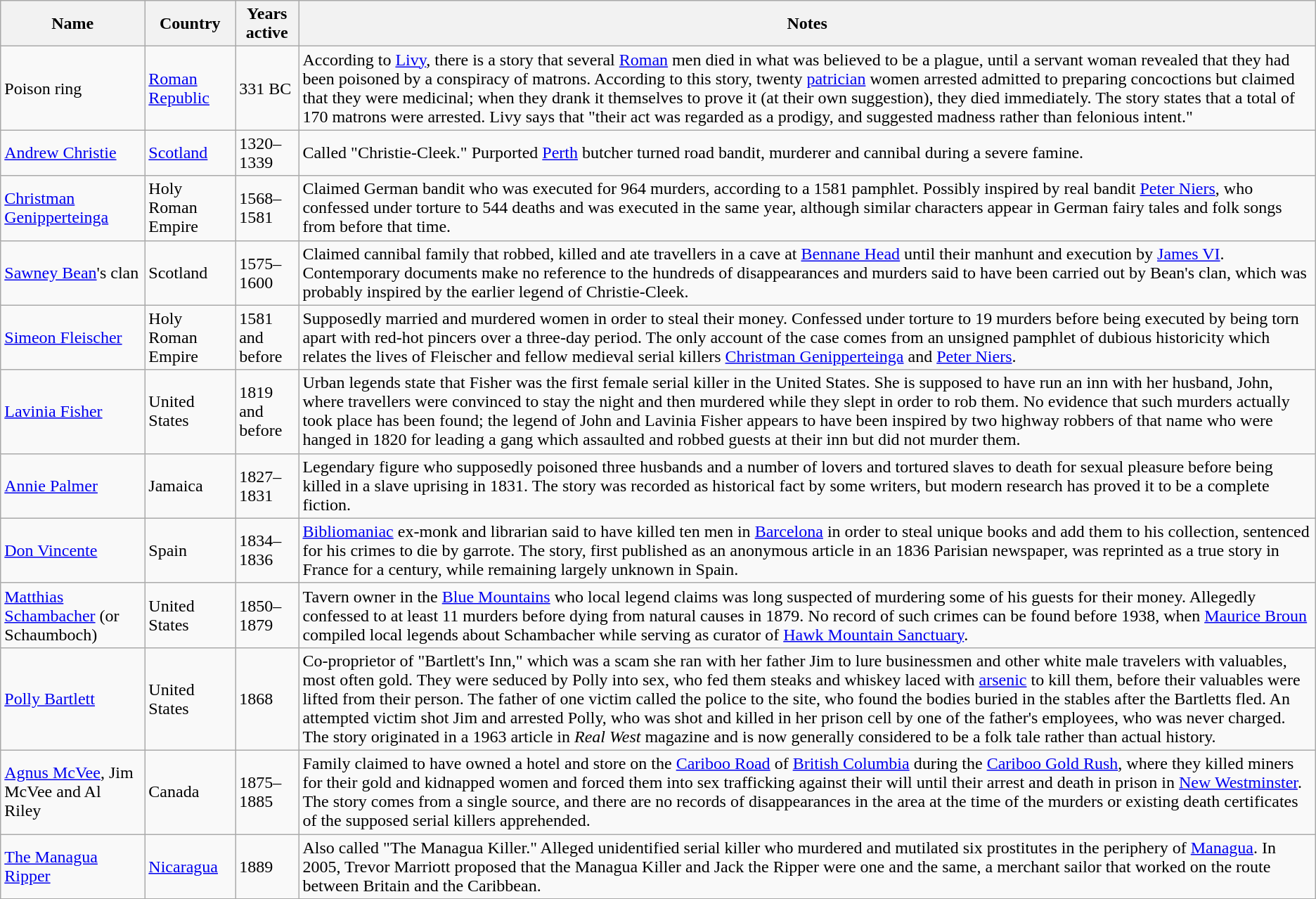<table class="wikitable sortable">
<tr>
<th>Name</th>
<th>Country</th>
<th>Years active</th>
<th>Notes</th>
</tr>
<tr>
<td>Poison ring</td>
<td><a href='#'>Roman Republic</a></td>
<td>331 BC</td>
<td>According to <a href='#'>Livy</a>, there is a story that several <a href='#'>Roman</a> men died in what was believed to be a plague, until a servant woman revealed that they had been poisoned by a conspiracy of matrons. According to this story, twenty <a href='#'>patrician</a> women arrested admitted to preparing concoctions but claimed that they were medicinal; when they drank it themselves to prove it (at their own suggestion), they died immediately. The story states that a total of 170 matrons were arrested. Livy says that "their act was regarded as a prodigy, and suggested madness rather than felonious intent."</td>
</tr>
<tr>
<td><a href='#'>Andrew Christie</a></td>
<td><a href='#'>Scotland</a></td>
<td>1320–1339</td>
<td>Called "Christie-Cleek." Purported <a href='#'>Perth</a> butcher turned road bandit, murderer and cannibal during a severe famine.</td>
</tr>
<tr>
<td><a href='#'>Christman Genipperteinga</a></td>
<td> Holy Roman Empire</td>
<td>1568–1581</td>
<td>Claimed German bandit who was executed for 964 murders, according to a 1581 pamphlet. Possibly inspired by real bandit <a href='#'>Peter Niers</a>, who confessed under torture to 544 deaths and was executed in the same year, although similar characters appear in German fairy tales and folk songs from before that time.</td>
</tr>
<tr>
<td><a href='#'>Sawney Bean</a>'s clan</td>
<td> Scotland</td>
<td>1575–1600</td>
<td>Claimed cannibal family that robbed, killed and ate travellers in a cave at <a href='#'>Bennane Head</a> until their manhunt and execution by <a href='#'>James VI</a>. Contemporary documents make no reference to the hundreds of disappearances and murders said to have been carried out by Bean's clan, which was probably inspired by the earlier legend of Christie-Cleek.</td>
</tr>
<tr>
<td><a href='#'>Simeon Fleischer</a></td>
<td> Holy Roman Empire</td>
<td>1581 and before</td>
<td>Supposedly married and murdered women in order to steal their money. Confessed under torture to 19 murders before being executed by being torn apart with red-hot pincers over a three-day period. The only account of the case comes from an unsigned pamphlet of dubious historicity which relates the lives of Fleischer and fellow medieval serial killers <a href='#'>Christman Genipperteinga</a> and <a href='#'>Peter Niers</a>.</td>
</tr>
<tr>
<td><a href='#'>Lavinia Fisher</a></td>
<td> United States</td>
<td>1819 and before</td>
<td>Urban legends state that Fisher was the first female serial killer in the United States. She is supposed to have run an inn with her husband, John, where travellers were convinced to stay the night and then murdered while they slept in order to rob them. No evidence that such murders actually took place has been found; the legend of John and Lavinia Fisher appears to have been inspired by two highway robbers of that name who were hanged in 1820 for leading a gang which assaulted and robbed guests at their inn but did not murder them.</td>
</tr>
<tr>
<td><a href='#'>Annie Palmer</a></td>
<td> Jamaica</td>
<td>1827–1831</td>
<td>Legendary figure who supposedly poisoned three husbands and a number of lovers and tortured slaves to death for sexual pleasure before being killed in a slave uprising in 1831. The story was recorded as historical fact by some writers, but modern research has proved it to be a complete fiction.</td>
</tr>
<tr>
<td><a href='#'>Don Vincente</a></td>
<td> Spain</td>
<td>1834–1836</td>
<td><a href='#'>Bibliomaniac</a> ex-monk and librarian said to have killed ten men in <a href='#'>Barcelona</a> in order to steal unique books and add them to his collection, sentenced for his crimes to die by garrote. The story, first published as an anonymous article in an 1836 Parisian newspaper, was reprinted as a true story in France for a century, while remaining largely unknown in Spain.</td>
</tr>
<tr>
<td><a href='#'>Matthias Schambacher</a> (or Schaumboch)</td>
<td> United States</td>
<td>1850–1879</td>
<td>Tavern owner in the <a href='#'>Blue Mountains</a> who local legend claims was long suspected of murdering some of his guests for their money. Allegedly confessed to at least 11 murders before dying from natural causes in 1879. No record of such crimes can be found before 1938, when <a href='#'>Maurice Broun</a> compiled local legends about Schambacher while serving as curator of <a href='#'>Hawk Mountain Sanctuary</a>.</td>
</tr>
<tr>
<td><a href='#'>Polly Bartlett</a></td>
<td> United States</td>
<td>1868</td>
<td>Co-proprietor of "Bartlett's Inn," which was a scam she ran with her father Jim to lure businessmen and other white male travelers with valuables, most often gold. They were seduced by Polly into sex, who fed them steaks and whiskey laced with <a href='#'>arsenic</a> to kill them, before their valuables were lifted from their person. The father of one victim called the police to the site, who found the bodies buried in the stables after the Bartletts fled. An attempted victim shot Jim and arrested Polly, who was shot and killed in her prison cell by one of the father's employees, who was never charged. The story originated in a 1963 article in <em>Real West</em> magazine and is now generally considered to be a folk tale rather than actual history.</td>
</tr>
<tr>
<td><a href='#'>Agnus McVee</a>, Jim McVee and Al Riley</td>
<td> Canada</td>
<td>1875–1885</td>
<td>Family claimed to have owned a hotel and store on the <a href='#'>Cariboo Road</a> of <a href='#'>British Columbia</a> during the <a href='#'>Cariboo Gold Rush</a>, where they killed miners for their gold and kidnapped women and forced them into sex trafficking against their will until their arrest and death in prison in <a href='#'>New Westminster</a>. The story comes from a single source, and there are no records of disappearances in the area at the time of the murders or existing death certificates of the supposed serial killers apprehended.</td>
</tr>
<tr>
<td><a href='#'>The Managua Ripper</a></td>
<td> <a href='#'>Nicaragua</a></td>
<td>1889</td>
<td>Also called "The Managua Killer." Alleged unidentified serial killer who murdered and mutilated six prostitutes in the periphery of <a href='#'>Managua</a>. In 2005, Trevor Marriott proposed that the Managua Killer and Jack the Ripper were one and the same, a merchant sailor that worked on the route between Britain and the Caribbean.</td>
</tr>
</table>
